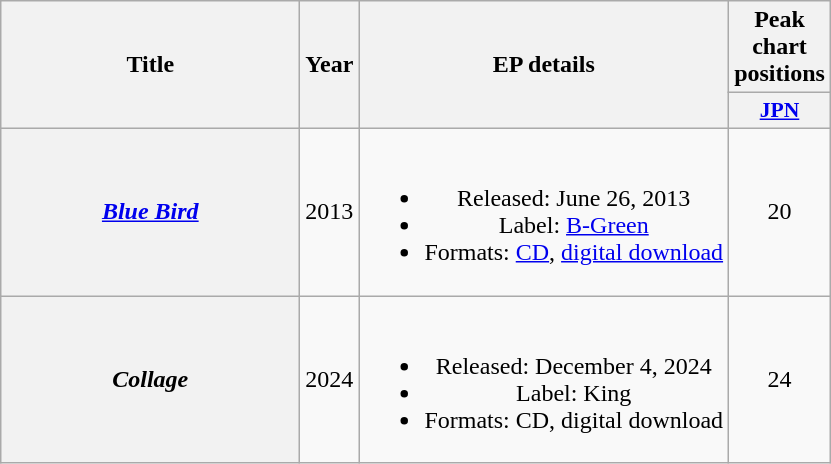<table class="wikitable plainrowheaders" style="text-align:center;">
<tr>
<th scope="col" rowspan="2" style="width:12em;">Title</th>
<th scope="col" rowspan="2">Year</th>
<th scope="col" rowspan="2">EP details</th>
<th scope="col" colspan="1">Peak chart positions</th>
</tr>
<tr>
<th scope="col" style="width:3em;font-size:90%;"><a href='#'>JPN</a></th>
</tr>
<tr>
<th scope="row"><em><a href='#'>Blue Bird</a></em></th>
<td>2013</td>
<td><br><ul><li>Released: June 26, 2013</li><li>Label: <a href='#'>B-Green</a></li><li>Formats: <a href='#'>CD</a>, <a href='#'>digital download</a></li></ul></td>
<td>20</td>
</tr>
<tr>
<th scope="row"><em>Collage</em></th>
<td>2024</td>
<td><br><ul><li>Released: December 4, 2024</li><li>Label: King</li><li>Formats: CD, digital download</li></ul></td>
<td>24</td>
</tr>
</table>
